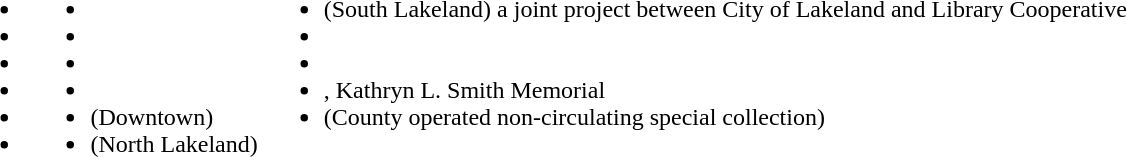<table>
<tr valign="top">
<td><br><ul><li></li><li></li><li></li><li></li><li></li><li></li></ul></td>
<td><br><ul><li></li><li></li><li></li><li></li><li> (Downtown)</li><li> (North Lakeland)</li></ul></td>
<td><br><ul><li> (South Lakeland) a joint project between City of Lakeland and Library Cooperative</li><li></li><li></li><li>, Kathryn L. Smith Memorial</li><li> (County operated non-circulating special collection)</li></ul></td>
</tr>
</table>
